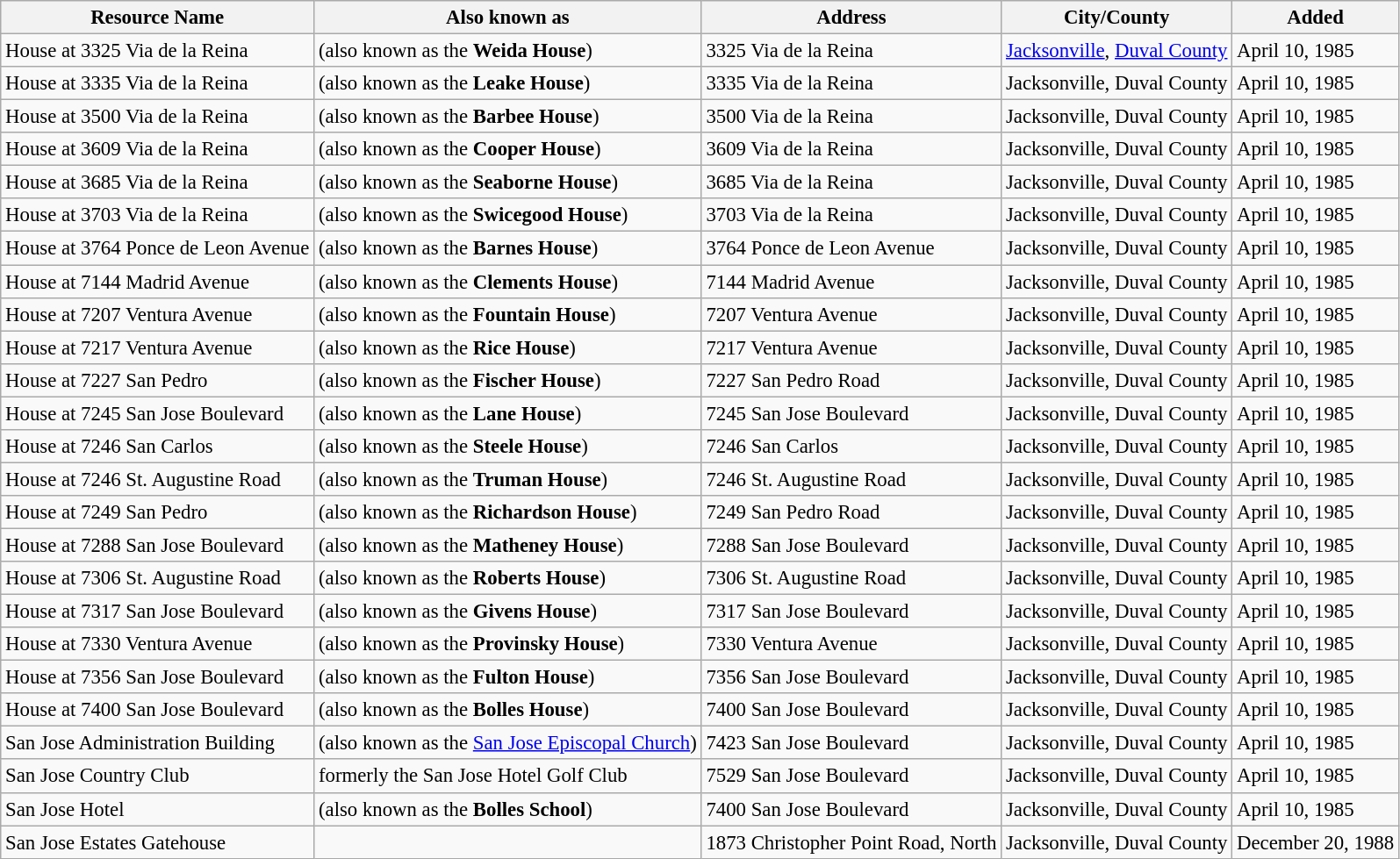<table class="wikitable" style="font-size: 95%;">
<tr>
<th>Resource Name</th>
<th>Also known as</th>
<th>Address</th>
<th>City/County</th>
<th>Added</th>
</tr>
<tr>
<td>House at 3325 Via de la Reina</td>
<td>(also known as the <strong>Weida House</strong>)</td>
<td>3325 Via de la Reina</td>
<td><a href='#'>Jacksonville</a>, <a href='#'>Duval County</a></td>
<td>April 10, 1985</td>
</tr>
<tr>
<td>House at 3335 Via de la Reina</td>
<td>(also known as the <strong>Leake House</strong>)</td>
<td>3335 Via de la Reina</td>
<td>Jacksonville, Duval County</td>
<td>April 10, 1985</td>
</tr>
<tr>
<td>House at 3500 Via de la Reina</td>
<td>(also known as the <strong>Barbee House</strong>)</td>
<td>3500 Via de la Reina</td>
<td>Jacksonville, Duval County</td>
<td>April 10, 1985</td>
</tr>
<tr>
<td>House at 3609 Via de la Reina</td>
<td>(also known as the <strong>Cooper House</strong>)</td>
<td>3609 Via de la Reina</td>
<td>Jacksonville, Duval County</td>
<td>April 10, 1985</td>
</tr>
<tr>
<td>House at 3685 Via de la Reina</td>
<td>(also known as the <strong>Seaborne House</strong>)</td>
<td>3685 Via de la Reina</td>
<td>Jacksonville, Duval County</td>
<td>April 10, 1985</td>
</tr>
<tr>
<td>House at 3703 Via de la Reina</td>
<td>(also known as the <strong>Swicegood House</strong>)</td>
<td>3703 Via de la Reina</td>
<td>Jacksonville, Duval County</td>
<td>April 10, 1985</td>
</tr>
<tr>
<td>House at 3764 Ponce de Leon Avenue</td>
<td>(also known as the <strong>Barnes House</strong>)</td>
<td>3764 Ponce de Leon Avenue</td>
<td>Jacksonville, Duval County</td>
<td>April 10, 1985</td>
</tr>
<tr>
<td>House at 7144 Madrid Avenue</td>
<td>(also known as the <strong>Clements House</strong>)</td>
<td>7144 Madrid Avenue</td>
<td>Jacksonville, Duval County</td>
<td>April 10, 1985</td>
</tr>
<tr>
<td>House at 7207 Ventura Avenue</td>
<td>(also known as the <strong>Fountain House</strong>)</td>
<td>7207 Ventura Avenue</td>
<td>Jacksonville, Duval County</td>
<td>April 10, 1985</td>
</tr>
<tr>
<td>House at 7217 Ventura Avenue</td>
<td>(also known as the <strong>Rice House</strong>)</td>
<td>7217 Ventura Avenue</td>
<td>Jacksonville, Duval County</td>
<td>April 10, 1985</td>
</tr>
<tr>
<td>House at 7227 San Pedro</td>
<td>(also known as the <strong>Fischer House</strong>)</td>
<td>7227 San Pedro Road</td>
<td>Jacksonville, Duval County</td>
<td>April 10, 1985</td>
</tr>
<tr>
<td>House at 7245 San Jose Boulevard</td>
<td>(also known as the <strong>Lane House</strong>)</td>
<td>7245 San Jose Boulevard</td>
<td>Jacksonville, Duval County</td>
<td>April 10, 1985</td>
</tr>
<tr>
<td>House at 7246 San Carlos</td>
<td>(also known as the <strong>Steele House</strong>)</td>
<td>7246 San Carlos</td>
<td>Jacksonville, Duval County</td>
<td>April 10, 1985</td>
</tr>
<tr>
<td>House at 7246 St. Augustine Road</td>
<td>(also known as the <strong>Truman House</strong>)</td>
<td>7246 St. Augustine Road</td>
<td>Jacksonville, Duval County</td>
<td>April 10, 1985</td>
</tr>
<tr>
<td>House at 7249 San Pedro</td>
<td>(also known as the <strong>Richardson House</strong>)</td>
<td>7249 San Pedro Road</td>
<td>Jacksonville, Duval County</td>
<td>April 10, 1985</td>
</tr>
<tr>
<td>House at 7288 San Jose Boulevard</td>
<td>(also known as the <strong>Matheney House</strong>)</td>
<td>7288 San Jose Boulevard</td>
<td>Jacksonville, Duval County</td>
<td>April 10, 1985</td>
</tr>
<tr>
<td>House at 7306 St. Augustine Road</td>
<td>(also known as the <strong>Roberts House</strong>)</td>
<td>7306 St. Augustine Road</td>
<td>Jacksonville, Duval County</td>
<td>April 10, 1985</td>
</tr>
<tr>
<td>House at 7317 San Jose Boulevard</td>
<td>(also known as the <strong>Givens House</strong>)</td>
<td>7317 San Jose Boulevard</td>
<td>Jacksonville, Duval County</td>
<td>April 10, 1985</td>
</tr>
<tr>
<td>House at 7330 Ventura Avenue</td>
<td>(also known as the <strong>Provinsky House</strong>)</td>
<td>7330 Ventura Avenue</td>
<td>Jacksonville, Duval County</td>
<td>April 10, 1985</td>
</tr>
<tr>
<td>House at 7356 San Jose Boulevard</td>
<td>(also known as the <strong>Fulton House</strong>)</td>
<td>7356 San Jose Boulevard</td>
<td>Jacksonville, Duval County</td>
<td>April 10, 1985</td>
</tr>
<tr>
<td>House at 7400 San Jose Boulevard</td>
<td>(also known as the <strong>Bolles House</strong>)</td>
<td>7400 San Jose Boulevard</td>
<td>Jacksonville, Duval County</td>
<td>April 10, 1985</td>
</tr>
<tr>
<td>San Jose Administration Building</td>
<td>(also known as the <a href='#'>San Jose Episcopal Church</a>)</td>
<td>7423 San Jose Boulevard</td>
<td>Jacksonville, Duval County</td>
<td>April 10, 1985</td>
</tr>
<tr>
<td>San Jose Country Club</td>
<td>formerly the San Jose Hotel Golf Club</td>
<td>7529 San Jose Boulevard</td>
<td>Jacksonville, Duval County</td>
<td>April 10, 1985</td>
</tr>
<tr>
<td>San Jose Hotel</td>
<td>(also known as the <strong>Bolles School</strong>)</td>
<td>7400 San Jose Boulevard</td>
<td>Jacksonville, Duval County</td>
<td>April 10, 1985</td>
</tr>
<tr>
<td>San Jose Estates Gatehouse</td>
<td></td>
<td>1873 Christopher Point Road, North</td>
<td>Jacksonville, Duval County</td>
<td>December 20, 1988</td>
</tr>
</table>
